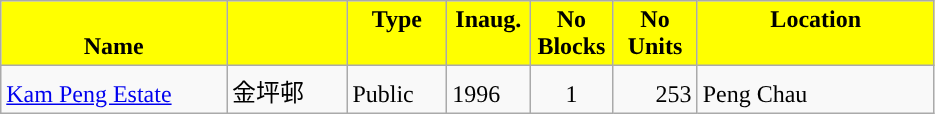<table class="wikitable">
<tr style="font-weight:bold;background-color:yellow" align="center" valign="top">
<td width="143.25" Height="12.75" valign="bottom">Name</td>
<td width="72.75" valign="top"></td>
<td width="59.25" valign="top">Type</td>
<td width="48" valign="top">Inaug.</td>
<td width="48" valign="top">No Blocks</td>
<td width="48.75" valign="bottom">No Units</td>
<td width="150.75" valign="top">Location</td>
</tr>
<tr valign="bottom">
<td Height="12.75"><a href='#'>Kam Peng Estate</a></td>
<td>金坪邨</td>
<td>Public</td>
<td>1996</td>
<td align="center">1</td>
<td align="right">253</td>
<td>Peng Chau</td>
</tr>
</table>
